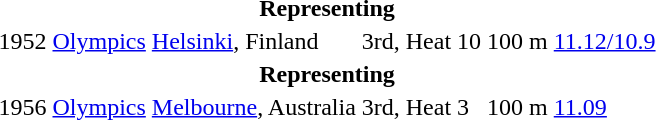<table>
<tr>
<th colspan="6">Representing </th>
</tr>
<tr>
<td>1952</td>
<td><a href='#'>Olympics</a></td>
<td><a href='#'>Helsinki</a>, Finland</td>
<td>3rd, Heat 10</td>
<td>100 m</td>
<td><a href='#'>11.12/10.9</a></td>
</tr>
<tr>
<th colspan="6">Representing </th>
</tr>
<tr>
<td>1956</td>
<td><a href='#'>Olympics</a></td>
<td><a href='#'>Melbourne</a>, Australia</td>
<td>3rd, Heat 3</td>
<td>100 m</td>
<td><a href='#'>11.09</a></td>
</tr>
</table>
